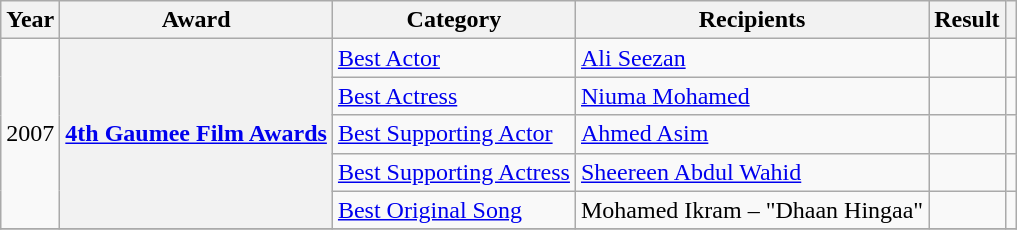<table class="wikitable plainrowheaders sortable">
<tr>
<th scope="col">Year</th>
<th scope="col">Award</th>
<th scope="col">Category</th>
<th scope="col">Recipients</th>
<th scope="col">Result</th>
<th scope="col" class="unsortable"></th>
</tr>
<tr>
<td rowspan="5">2007</td>
<th scope="row" rowspan="5"><a href='#'>4th Gaumee Film Awards</a></th>
<td><a href='#'>Best Actor</a></td>
<td><a href='#'>Ali Seezan</a></td>
<td></td>
<td style="text-align:center;"></td>
</tr>
<tr>
<td><a href='#'>Best Actress</a></td>
<td><a href='#'>Niuma Mohamed</a></td>
<td></td>
<td style="text-align:center;"></td>
</tr>
<tr>
<td><a href='#'>Best Supporting Actor</a></td>
<td><a href='#'>Ahmed Asim</a></td>
<td></td>
<td style="text-align:center;"></td>
</tr>
<tr>
<td><a href='#'>Best Supporting Actress</a></td>
<td><a href='#'>Sheereen Abdul Wahid</a></td>
<td></td>
<td style="text-align:center;"></td>
</tr>
<tr>
<td><a href='#'>Best Original Song</a></td>
<td>Mohamed Ikram – "Dhaan Hingaa"</td>
<td></td>
<td style="text-align:center;"></td>
</tr>
<tr>
</tr>
</table>
